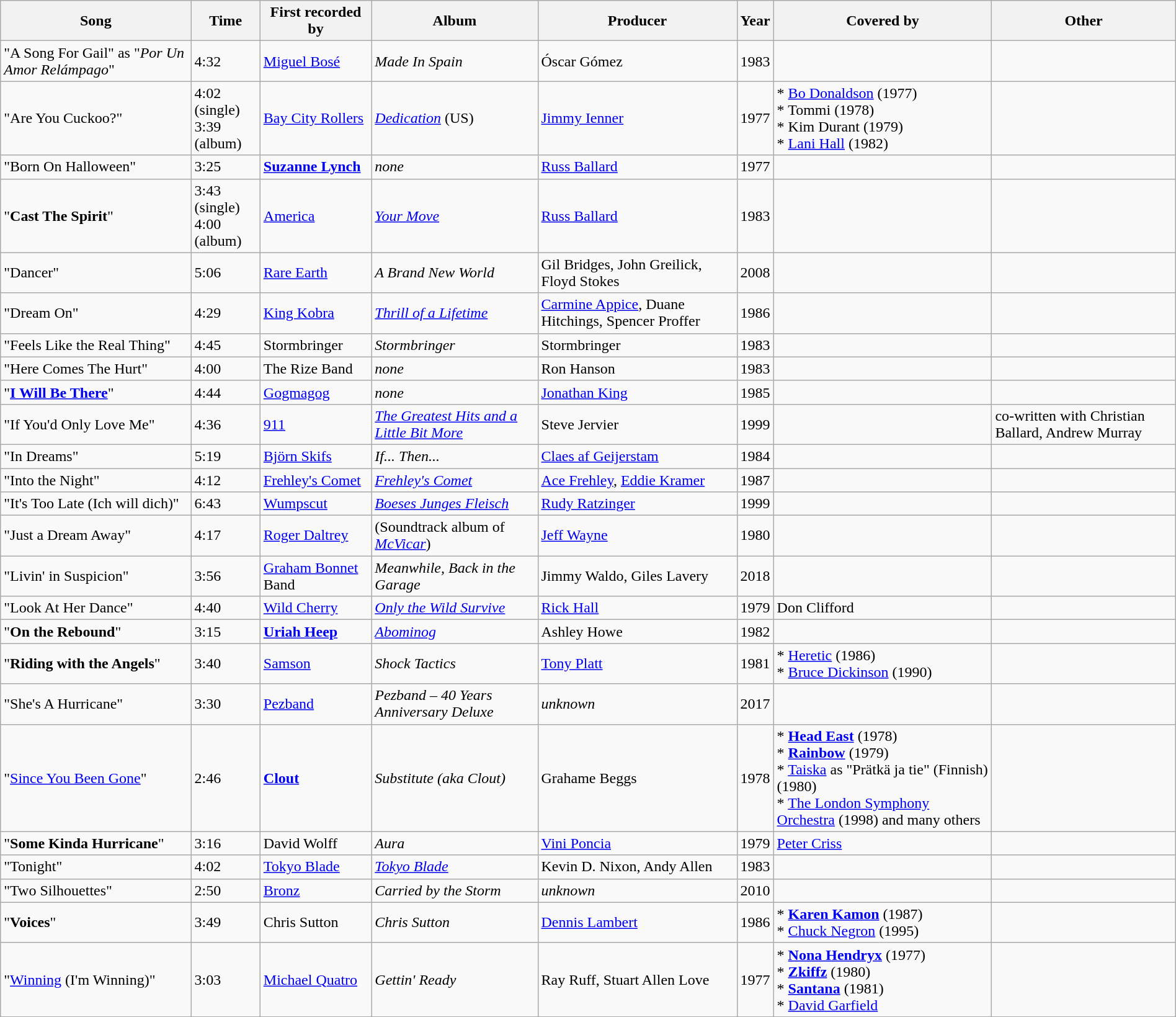<table class="wikitable sortable" style="margin:0.5em auto; clear: both; text-align: left; width:100%">
<tr>
<th>Song</th>
<th>Time</th>
<th>First recorded by</th>
<th>Album</th>
<th>Producer</th>
<th>Year</th>
<th>Covered by</th>
<th>Other</th>
</tr>
<tr>
<td>"A Song For Gail" as "<em>Por Un Amor Relámpago</em>"</td>
<td>4:32</td>
<td><a href='#'>Miguel Bosé</a></td>
<td><em>Made In Spain</em></td>
<td>Óscar Gómez</td>
<td>1983</td>
<td></td>
<td></td>
</tr>
<tr>
<td>"Are You Cuckoo?"</td>
<td>4:02 (single)<br>3:39 (album)</td>
<td><a href='#'>Bay City Rollers</a></td>
<td><em><a href='#'>Dedication</a></em> (US)</td>
<td><a href='#'>Jimmy Ienner</a></td>
<td>1977</td>
<td>* <a href='#'>Bo Donaldson</a> (1977)<br>* Tommi (1978)<br>* Kim Durant (1979)<br>* <a href='#'>Lani Hall</a> (1982)</td>
<td></td>
</tr>
<tr>
<td>"Born On Halloween"</td>
<td>3:25</td>
<td><strong><a href='#'>Suzanne Lynch</a></strong></td>
<td><em>none</em></td>
<td><a href='#'>Russ Ballard</a></td>
<td>1977</td>
<td></td>
<td></td>
</tr>
<tr>
<td>"<strong>Cast The Spirit</strong>"</td>
<td>3:43 (single)<br>4:00 (album)</td>
<td><a href='#'>America</a></td>
<td><em><a href='#'>Your Move</a></em></td>
<td><a href='#'>Russ Ballard</a></td>
<td>1983</td>
<td></td>
<td></td>
</tr>
<tr>
<td>"Dancer"</td>
<td>5:06</td>
<td><a href='#'>Rare Earth</a></td>
<td><em>A Brand New World</em></td>
<td>Gil Bridges, John Greilick, Floyd Stokes</td>
<td>2008</td>
<td></td>
<td></td>
</tr>
<tr>
<td>"Dream On"</td>
<td>4:29</td>
<td><a href='#'>King Kobra</a></td>
<td><em><a href='#'>Thrill of a Lifetime</a></em></td>
<td><a href='#'>Carmine Appice</a>, Duane Hitchings, Spencer Proffer</td>
<td>1986</td>
<td></td>
<td></td>
</tr>
<tr>
<td>"Feels Like the Real Thing"</td>
<td>4:45</td>
<td>Stormbringer</td>
<td><em>Stormbringer</em></td>
<td>Stormbringer</td>
<td>1983</td>
<td></td>
<td></td>
</tr>
<tr>
<td>"Here Comes The Hurt"</td>
<td>4:00</td>
<td>The Rize Band</td>
<td><em>none</em></td>
<td>Ron Hanson</td>
<td>1983</td>
<td></td>
<td></td>
</tr>
<tr>
<td>"<strong><a href='#'>I Will Be There</a></strong>"</td>
<td>4:44</td>
<td><a href='#'>Gogmagog</a></td>
<td><em>none</em></td>
<td><a href='#'>Jonathan King</a></td>
<td>1985</td>
<td></td>
<td></td>
</tr>
<tr>
<td>"If You'd Only Love Me"</td>
<td>4:36</td>
<td><a href='#'>911</a></td>
<td><em><a href='#'>The Greatest Hits and a Little Bit More</a></em></td>
<td>Steve Jervier</td>
<td>1999</td>
<td></td>
<td>co-written with Christian Ballard, Andrew Murray</td>
</tr>
<tr>
<td>"In Dreams"</td>
<td>5:19</td>
<td><a href='#'>Björn Skifs</a></td>
<td><em>If... Then...</em></td>
<td><a href='#'>Claes af Geijerstam</a></td>
<td>1984</td>
<td></td>
<td></td>
</tr>
<tr>
<td>"Into the Night"</td>
<td>4:12</td>
<td><a href='#'>Frehley's Comet</a></td>
<td><em><a href='#'>Frehley's Comet</a></em></td>
<td><a href='#'>Ace Frehley</a>, <a href='#'>Eddie Kramer</a></td>
<td>1987</td>
<td></td>
<td></td>
</tr>
<tr>
<td>"It's Too Late (Ich will dich)"</td>
<td>6:43</td>
<td><a href='#'>Wumpscut</a></td>
<td><em><a href='#'>Boeses Junges Fleisch</a></em></td>
<td><a href='#'>Rudy Ratzinger</a></td>
<td>1999</td>
<td></td>
<td></td>
</tr>
<tr>
<td>"Just a Dream Away"</td>
<td>4:17</td>
<td><a href='#'>Roger Daltrey</a></td>
<td>(Soundtrack album of <em><a href='#'>McVicar</a></em>)</td>
<td><a href='#'>Jeff Wayne</a></td>
<td>1980</td>
<td></td>
<td></td>
</tr>
<tr>
<td>"Livin' in Suspicion"</td>
<td>3:56</td>
<td><a href='#'>Graham Bonnet</a> Band</td>
<td><em>Meanwhile, Back in the Garage</em></td>
<td>Jimmy Waldo, Giles Lavery</td>
<td>2018</td>
<td></td>
<td></td>
</tr>
<tr>
<td>"Look At Her Dance"</td>
<td>4:40</td>
<td><a href='#'>Wild Cherry</a></td>
<td><em><a href='#'>Only the Wild Survive</a></em></td>
<td><a href='#'>Rick Hall</a></td>
<td>1979</td>
<td>Don Clifford</td>
<td></td>
</tr>
<tr>
<td>"<strong>On the Rebound</strong>"</td>
<td>3:15</td>
<td><strong><a href='#'>Uriah Heep</a></strong></td>
<td><em><a href='#'>Abominog</a></em></td>
<td>Ashley Howe</td>
<td>1982</td>
<td></td>
<td></td>
</tr>
<tr>
<td>"<strong>Riding with the Angels</strong>"</td>
<td>3:40</td>
<td><a href='#'>Samson</a></td>
<td><em>Shock Tactics</em></td>
<td><a href='#'>Tony Platt</a></td>
<td>1981</td>
<td>* <a href='#'>Heretic</a> (1986)<br>* <a href='#'>Bruce Dickinson</a> (1990)</td>
<td></td>
</tr>
<tr>
<td>"She's A Hurricane"</td>
<td>3:30</td>
<td><a href='#'>Pezband</a></td>
<td><em>Pezband – 40 Years Anniversary Deluxe</em></td>
<td><em>unknown</em></td>
<td>2017</td>
<td></td>
<td></td>
</tr>
<tr>
<td>"<a href='#'>Since You Been Gone</a>"</td>
<td>2:46</td>
<td><strong><a href='#'>Clout</a></strong></td>
<td><em>Substitute (aka Clout)</em></td>
<td>Grahame Beggs</td>
<td>1978</td>
<td>* <strong><a href='#'>Head East</a></strong> (1978)<br>* <strong><a href='#'>Rainbow</a></strong> (1979)<br>* <a href='#'>Taiska</a> as "Prätkä ja tie" (Finnish) (1980)<br>* <a href='#'>The London Symphony Orchestra</a> (1998) and many others</td>
<td></td>
</tr>
<tr>
<td>"<strong>Some Kinda Hurricane</strong>"</td>
<td>3:16</td>
<td>David Wolff</td>
<td><em>Aura</em></td>
<td><a href='#'>Vini Poncia</a></td>
<td>1979</td>
<td><a href='#'>Peter Criss</a></td>
<td></td>
</tr>
<tr>
<td>"Tonight"</td>
<td>4:02</td>
<td><a href='#'>Tokyo Blade</a></td>
<td><em><a href='#'>Tokyo Blade</a></em></td>
<td>Kevin D. Nixon, Andy Allen</td>
<td>1983</td>
<td></td>
<td></td>
</tr>
<tr>
<td>"Two Silhouettes"</td>
<td>2:50</td>
<td><a href='#'>Bronz</a></td>
<td><em>Carried by the Storm</em></td>
<td><em>unknown</em></td>
<td>2010</td>
<td></td>
<td></td>
</tr>
<tr>
<td>"<strong>Voices</strong>"</td>
<td>3:49</td>
<td>Chris Sutton</td>
<td><em>Chris Sutton</em></td>
<td><a href='#'>Dennis Lambert</a></td>
<td>1986</td>
<td>* <strong><a href='#'>Karen Kamon</a></strong> (1987)<br>* <a href='#'>Chuck Negron</a> (1995)</td>
<td></td>
</tr>
<tr>
<td>"<a href='#'>Winning</a> (I'm Winning)"</td>
<td>3:03</td>
<td><a href='#'>Michael Quatro</a></td>
<td><em>Gettin' Ready</em></td>
<td>Ray Ruff, Stuart Allen Love</td>
<td>1977</td>
<td>* <strong><a href='#'>Nona Hendryx</a></strong> (1977)<br>* <strong> <a href='#'>Zkiffz</a></strong> (1980)<br>* <strong><a href='#'>Santana</a></strong> (1981)<br>* <a href='#'>David Garfield</a></td>
<td></td>
</tr>
<tr>
</tr>
</table>
